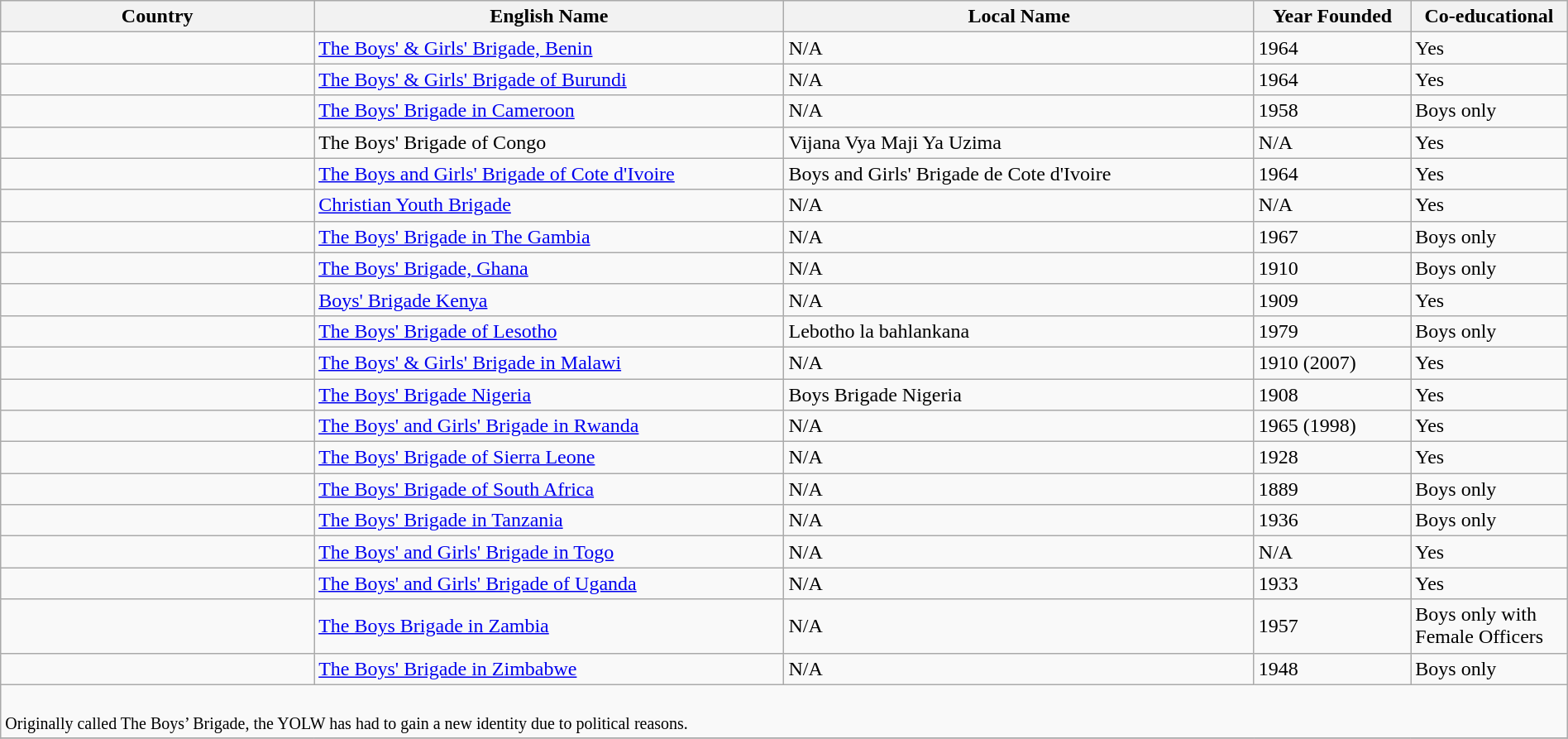<table class="wikitable sortable collapsible" width="100%">
<tr>
<th scope="col" class="unsortable" width="20%">Country</th>
<th scope="col" width="30%" class="unsortable">English Name</th>
<th scope="col" width="30%" class="unsortable">Local Name</th>
<th scope="col" width="10%">Year Founded</th>
<th scope="col" width="10%" class="unsortable">Co-educational</th>
</tr>
<tr>
<td></td>
<td><a href='#'>The Boys' & Girls' Brigade, Benin</a></td>
<td>N/A</td>
<td>1964</td>
<td>Yes</td>
</tr>
<tr>
<td></td>
<td><a href='#'>The Boys' & Girls' Brigade of Burundi</a></td>
<td>N/A</td>
<td>1964</td>
<td>Yes</td>
</tr>
<tr>
<td></td>
<td><a href='#'>The Boys' Brigade in Cameroon</a></td>
<td>N/A</td>
<td>1958</td>
<td>Boys only</td>
</tr>
<tr>
<td> </td>
<td>The Boys' Brigade of Congo</td>
<td>Vijana Vya Maji Ya Uzima</td>
<td>N/A</td>
<td>Yes</td>
</tr>
<tr>
<td></td>
<td><a href='#'>The Boys and Girls' Brigade of Cote d'Ivoire</a></td>
<td>Boys and Girls' Brigade de Cote d'Ivoire</td>
<td>1964</td>
<td>Yes</td>
</tr>
<tr>
<td></td>
<td><a href='#'>Christian Youth Brigade</a></td>
<td>N/A</td>
<td>N/A</td>
<td>Yes</td>
</tr>
<tr>
<td></td>
<td><a href='#'>The Boys' Brigade in The Gambia</a></td>
<td>N/A</td>
<td>1967</td>
<td>Boys only</td>
</tr>
<tr>
<td></td>
<td><a href='#'>The Boys' Brigade, Ghana</a></td>
<td>N/A</td>
<td>1910</td>
<td>Boys only</td>
</tr>
<tr>
<td></td>
<td><a href='#'>Boys' Brigade Kenya</a></td>
<td>N/A</td>
<td>1909</td>
<td>Yes</td>
</tr>
<tr>
<td></td>
<td><a href='#'>The Boys' Brigade of Lesotho</a></td>
<td>Lebotho la bahlankana</td>
<td>1979</td>
<td>Boys only</td>
</tr>
<tr>
<td></td>
<td><a href='#'>The Boys' & Girls' Brigade in Malawi</a></td>
<td>N/A</td>
<td>1910 (2007)</td>
<td>Yes</td>
</tr>
<tr>
<td></td>
<td><a href='#'>The Boys' Brigade Nigeria</a></td>
<td>Boys Brigade Nigeria</td>
<td>1908</td>
<td>Yes</td>
</tr>
<tr>
<td></td>
<td><a href='#'>The Boys' and Girls' Brigade in Rwanda</a></td>
<td>N/A</td>
<td>1965 (1998)</td>
<td>Yes</td>
</tr>
<tr>
<td></td>
<td><a href='#'>The Boys' Brigade of Sierra Leone</a></td>
<td>N/A</td>
<td>1928</td>
<td>Yes</td>
</tr>
<tr>
<td></td>
<td><a href='#'>The Boys' Brigade of South Africa</a></td>
<td>N/A</td>
<td>1889</td>
<td>Boys only</td>
</tr>
<tr>
<td></td>
<td><a href='#'>The Boys' Brigade in Tanzania</a></td>
<td>N/A</td>
<td>1936</td>
<td>Boys only</td>
</tr>
<tr>
<td></td>
<td><a href='#'>The Boys' and Girls' Brigade in Togo</a></td>
<td>N/A</td>
<td>N/A</td>
<td>Yes</td>
</tr>
<tr>
<td></td>
<td><a href='#'>The Boys' and Girls' Brigade of Uganda</a></td>
<td>N/A</td>
<td>1933</td>
<td>Yes</td>
</tr>
<tr>
<td></td>
<td><a href='#'>The Boys Brigade in Zambia</a></td>
<td>N/A</td>
<td>1957</td>
<td>Boys only with Female Officers</td>
</tr>
<tr>
<td></td>
<td><a href='#'>The Boys' Brigade in Zimbabwe</a></td>
<td>N/A</td>
<td>1948</td>
<td>Boys only</td>
</tr>
<tr>
<td colspan="6"><br> <small>Originally called The Boys’ Brigade, the YOLW has had to gain a new identity due to political reasons.</small></td>
</tr>
<tr>
</tr>
</table>
